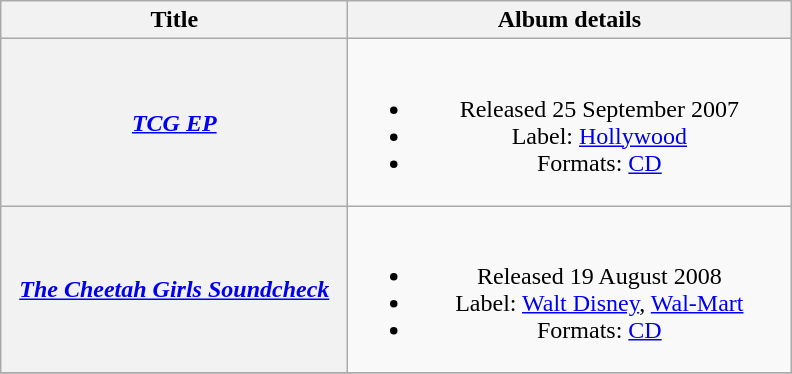<table class="wikitable plainrowheaders" style="text-align:center;">
<tr>
<th scope="col" style="width:14em;">Title</th>
<th scope="col" style="width:18em;">Album details</th>
</tr>
<tr>
<th scope="row"><em><a href='#'>TCG EP</a></em></th>
<td><br><ul><li>Released 25 September 2007</li><li>Label: <a href='#'>Hollywood</a></li><li>Formats: <a href='#'>CD</a></li></ul></td>
</tr>
<tr>
<th scope="row"><em><a href='#'>The Cheetah Girls Soundcheck</a></em></th>
<td><br><ul><li>Released 19 August 2008</li><li>Label: <a href='#'>Walt Disney</a>, <a href='#'>Wal-Mart</a></li><li>Formats: <a href='#'>CD</a></li></ul></td>
</tr>
<tr>
</tr>
</table>
